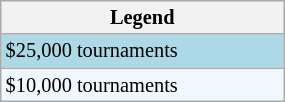<table class="wikitable"  style="font-size:85%; width:15%;">
<tr>
<th>Legend</th>
</tr>
<tr style="background:lightblue;">
<td>$25,000 tournaments</td>
</tr>
<tr style="background:#f0f8ff;">
<td>$10,000 tournaments</td>
</tr>
</table>
